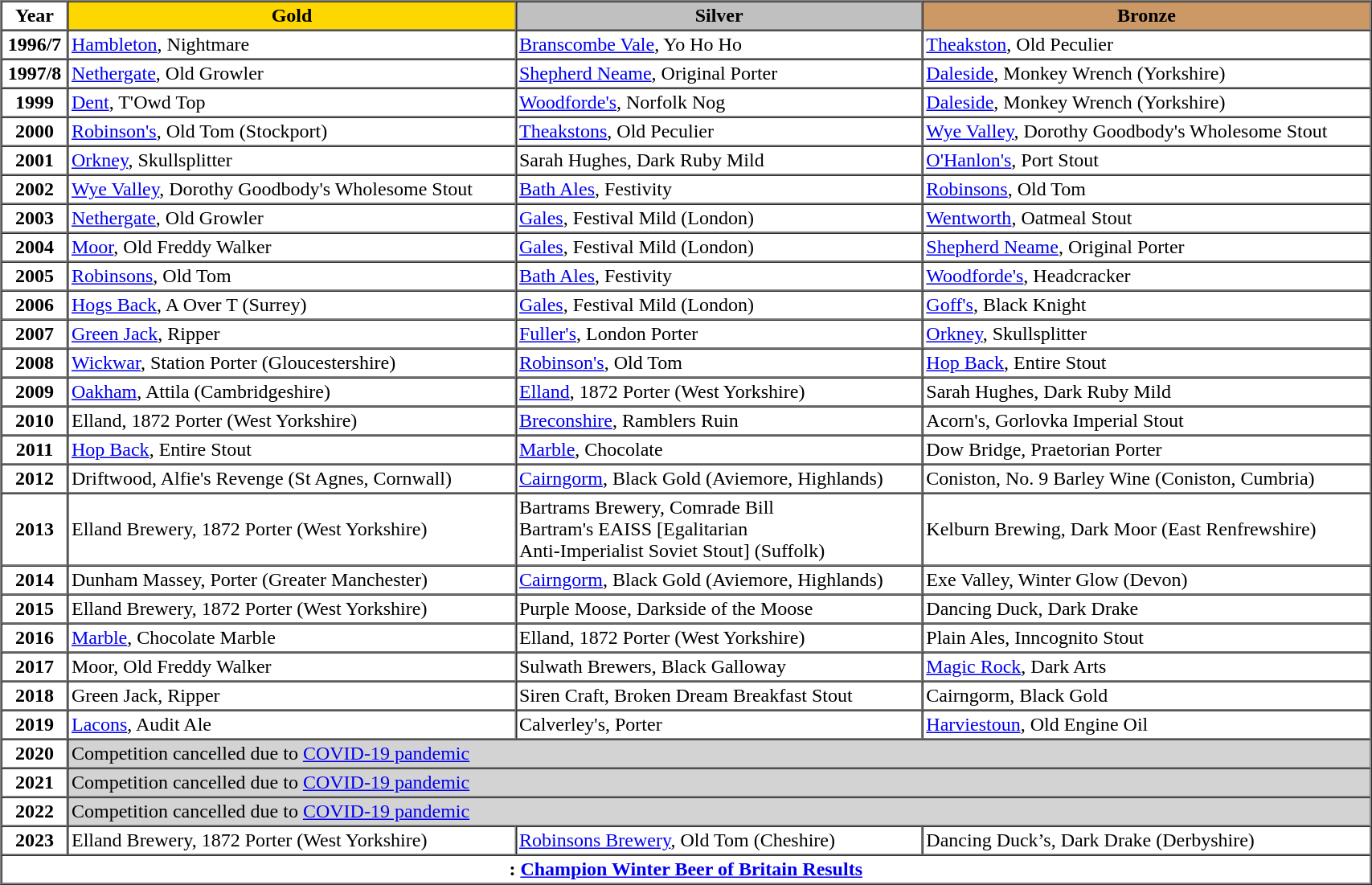<table | width=90% border=1 cellpadding=2 cellspacing=0>
<tr>
<th>Year</th>
<th style="background:gold;"><strong>Gold</strong></th>
<th style="background:silver;"><strong>Silver</strong></th>
<th style="background:#c96;"><strong>Bronze</strong></th>
</tr>
<tr>
<th>1996/7</th>
<td><a href='#'>Hambleton</a>, Nightmare</td>
<td><a href='#'>Branscombe Vale</a>, Yo Ho Ho</td>
<td><a href='#'>Theakston</a>, Old Peculier</td>
</tr>
<tr>
<th>1997/8</th>
<td><a href='#'>Nethergate</a>, Old Growler</td>
<td><a href='#'>Shepherd Neame</a>, Original Porter</td>
<td><a href='#'>Daleside</a>, Monkey Wrench (Yorkshire)</td>
</tr>
<tr>
<th>1999</th>
<td><a href='#'>Dent</a>, T'Owd Top</td>
<td><a href='#'>Woodforde's</a>, Norfolk Nog</td>
<td><a href='#'>Daleside</a>, Monkey Wrench (Yorkshire)</td>
</tr>
<tr>
<th>2000</th>
<td><a href='#'>Robinson's</a>, Old Tom (Stockport)</td>
<td><a href='#'>Theakstons</a>, Old Peculier</td>
<td><a href='#'>Wye Valley</a>, Dorothy Goodbody's Wholesome Stout</td>
</tr>
<tr>
<th>2001</th>
<td><a href='#'>Orkney</a>, Skullsplitter</td>
<td>Sarah Hughes, Dark Ruby Mild</td>
<td><a href='#'>O'Hanlon's</a>, Port Stout</td>
</tr>
<tr>
<th>2002</th>
<td><a href='#'>Wye Valley</a>, Dorothy Goodbody's Wholesome Stout</td>
<td><a href='#'>Bath Ales</a>, Festivity</td>
<td><a href='#'>Robinsons</a>, Old Tom</td>
</tr>
<tr>
<th>2003</th>
<td><a href='#'>Nethergate</a>, Old Growler</td>
<td><a href='#'>Gales</a>, Festival Mild (London)</td>
<td><a href='#'>Wentworth</a>, Oatmeal Stout</td>
</tr>
<tr>
<th>2004</th>
<td><a href='#'>Moor</a>, Old Freddy Walker</td>
<td><a href='#'>Gales</a>, Festival Mild (London)</td>
<td><a href='#'>Shepherd Neame</a>, Original Porter</td>
</tr>
<tr>
<th>2005</th>
<td><a href='#'>Robinsons</a>, Old Tom</td>
<td><a href='#'>Bath Ales</a>, Festivity</td>
<td><a href='#'>Woodforde's</a>, Headcracker</td>
</tr>
<tr>
<th>2006</th>
<td><a href='#'>Hogs Back</a>, A Over T (Surrey)</td>
<td><a href='#'>Gales</a>, Festival Mild (London)</td>
<td><a href='#'>Goff's</a>, Black Knight</td>
</tr>
<tr>
<th>2007</th>
<td><a href='#'>Green Jack</a>, Ripper</td>
<td><a href='#'>Fuller's</a>, London Porter</td>
<td><a href='#'>Orkney</a>, Skullsplitter</td>
</tr>
<tr>
<th>2008</th>
<td><a href='#'>Wickwar</a>, Station Porter (Gloucestershire)</td>
<td><a href='#'>Robinson's</a>, Old Tom</td>
<td><a href='#'>Hop Back</a>, Entire Stout</td>
</tr>
<tr>
<th>2009</th>
<td><a href='#'>Oakham</a>, Attila (Cambridgeshire)</td>
<td><a href='#'>Elland</a>, 1872 Porter (West Yorkshire)</td>
<td>Sarah Hughes, Dark Ruby Mild</td>
</tr>
<tr>
<th>2010</th>
<td>Elland, 1872 Porter (West Yorkshire)</td>
<td><a href='#'>Breconshire</a>, Ramblers Ruin</td>
<td>Acorn's, Gorlovka Imperial Stout</td>
</tr>
<tr>
<th>2011</th>
<td><a href='#'>Hop Back</a>, Entire Stout</td>
<td><a href='#'>Marble</a>, Chocolate</td>
<td>Dow Bridge, Praetorian Porter</td>
</tr>
<tr>
<th>2012</th>
<td>Driftwood, Alfie's Revenge (St Agnes, Cornwall)</td>
<td><a href='#'>Cairngorm</a>, Black Gold (Aviemore, Highlands)</td>
<td>Coniston, No. 9 Barley Wine (Coniston, Cumbria)</td>
</tr>
<tr>
<th>2013</th>
<td>Elland Brewery, 1872 Porter (West Yorkshire)</td>
<td>Bartrams Brewery, Comrade Bill <br>Bartram's EAISS [Egalitarian <br>Anti-Imperialist Soviet Stout] (Suffolk)</td>
<td>Kelburn Brewing, Dark Moor (East Renfrewshire)</td>
</tr>
<tr>
<th>2014</th>
<td>Dunham Massey, Porter (Greater Manchester)</td>
<td><a href='#'>Cairngorm</a>, Black Gold (Aviemore, Highlands)</td>
<td>Exe Valley, Winter Glow (Devon)</td>
</tr>
<tr>
<th>2015</th>
<td>Elland Brewery, 1872 Porter (West Yorkshire)</td>
<td>Purple Moose, Darkside of the Moose</td>
<td>Dancing Duck, Dark Drake</td>
</tr>
<tr>
<th>2016</th>
<td><a href='#'>Marble</a>, Chocolate Marble</td>
<td>Elland, 1872 Porter (West Yorkshire)</td>
<td>Plain Ales, Inncognito Stout</td>
</tr>
<tr>
<th>2017</th>
<td>Moor, Old Freddy Walker</td>
<td>Sulwath Brewers, Black Galloway</td>
<td><a href='#'>Magic Rock</a>, Dark Arts</td>
</tr>
<tr>
<th>2018</th>
<td>Green Jack, Ripper</td>
<td>Siren Craft, Broken Dream Breakfast Stout</td>
<td>Cairngorm, Black Gold</td>
</tr>
<tr>
<th>2019</th>
<td><a href='#'>Lacons</a>, Audit Ale</td>
<td>Calverley's, Porter</td>
<td><a href='#'>Harviestoun</a>, Old Engine Oil</td>
</tr>
<tr>
<th>2020</th>
<td style="background:lightgray;" colspan="3">Competition cancelled due to <a href='#'>COVID-19 pandemic</a></td>
</tr>
<tr>
<th>2021</th>
<td style="background:lightgray;" colspan="3">Competition cancelled due to <a href='#'>COVID-19 pandemic</a></td>
</tr>
<tr>
<th>2022</th>
<td style="background:lightgray;" colspan="3">Competition cancelled due to <a href='#'>COVID-19 pandemic</a></td>
</tr>
<tr>
<th>2023</th>
<td>Elland Brewery, 1872 Porter (West Yorkshire) </td>
<td><a href='#'>Robinsons Brewery</a>, Old Tom (Cheshire)</td>
<td>Dancing Duck’s, Dark Drake (Derbyshire)</td>
</tr>
<tr>
<th colspan="4">: <a href='#'>Champion Winter Beer of Britain Results</a></th>
</tr>
</table>
